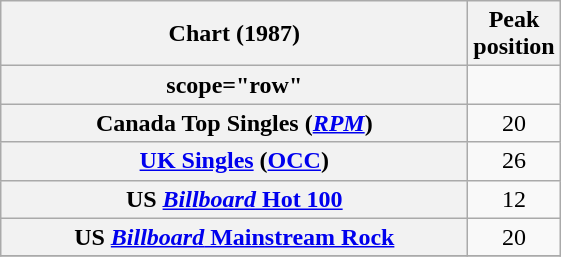<table class="wikitable sortable plainrowheaders" style="text-align:center;">
<tr>
<th scope="col" style="width:19em">Chart (1987)</th>
<th scope="col">Peak<br>position</th>
</tr>
<tr>
<th>scope="row"</th>
</tr>
<tr>
<th scope="row">Canada Top Singles (<em><a href='#'>RPM</a></em>)</th>
<td>20</td>
</tr>
<tr>
<th scope="row"><a href='#'>UK Singles</a> (<a href='#'>OCC</a>)</th>
<td>26</td>
</tr>
<tr>
<th scope="row">US <a href='#'><em>Billboard</em> Hot 100</a></th>
<td>12</td>
</tr>
<tr>
<th scope="row">US <a href='#'><em>Billboard</em> Mainstream Rock</a></th>
<td>20</td>
</tr>
<tr>
</tr>
</table>
